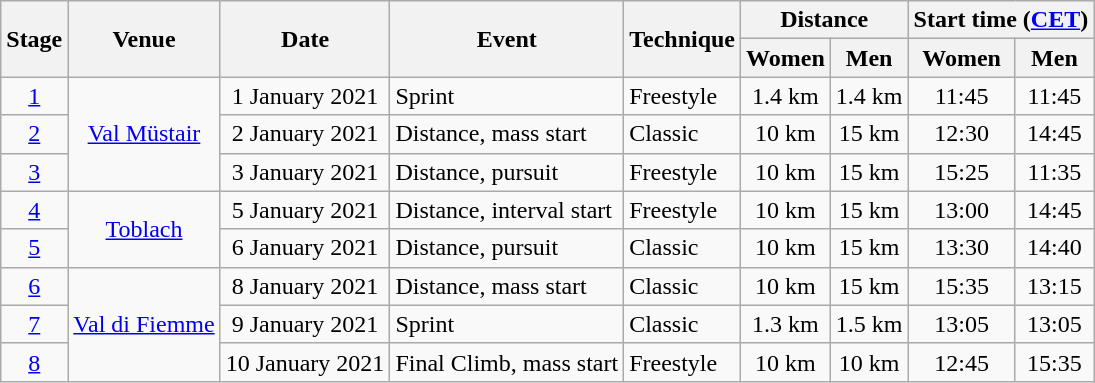<table class="wikitable">
<tr>
<th rowspan=2>Stage</th>
<th rowspan=2>Venue</th>
<th rowspan=2>Date</th>
<th rowspan=2>Event</th>
<th rowspan=2>Technique</th>
<th colspan=2>Distance</th>
<th colspan=2>Start time (<a href='#'>CET</a>)</th>
</tr>
<tr>
<th>Women</th>
<th>Men</th>
<th>Women</th>
<th>Men</th>
</tr>
<tr align="center">
<td><a href='#'>1</a></td>
<td rowspan=3 align="center"><a href='#'>Val Müstair</a> </td>
<td>1 January 2021</td>
<td align="left">Sprint</td>
<td align="left">Freestyle</td>
<td>1.4 km</td>
<td>1.4 km</td>
<td>11:45</td>
<td>11:45</td>
</tr>
<tr align="center">
<td><a href='#'>2</a></td>
<td>2 January 2021</td>
<td align="left">Distance, mass start</td>
<td align="left">Classic</td>
<td>10 km</td>
<td>15 km</td>
<td>12:30</td>
<td>14:45</td>
</tr>
<tr align="center">
<td><a href='#'>3</a></td>
<td>3 January 2021</td>
<td align="left">Distance, pursuit</td>
<td align="left">Freestyle</td>
<td>10 km</td>
<td>15 km</td>
<td>15:25</td>
<td>11:35</td>
</tr>
<tr align="center">
<td><a href='#'>4</a></td>
<td rowspan=2 align="center"><a href='#'>Toblach</a> </td>
<td>5 January 2021</td>
<td align="left">Distance, interval start</td>
<td align="left">Freestyle</td>
<td>10 km</td>
<td>15 km</td>
<td>13:00</td>
<td>14:45</td>
</tr>
<tr align="center">
<td><a href='#'>5</a></td>
<td>6 January 2021</td>
<td align="left">Distance, pursuit</td>
<td align="left">Classic</td>
<td>10 km</td>
<td>15 km</td>
<td>13:30</td>
<td>14:40</td>
</tr>
<tr align="center">
<td><a href='#'>6</a></td>
<td rowspan=3 align="center"><a href='#'>Val di Fiemme</a> </td>
<td>8 January 2021</td>
<td align="left">Distance, mass start</td>
<td align="left">Classic</td>
<td>10 km</td>
<td>15 km</td>
<td>15:35</td>
<td>13:15</td>
</tr>
<tr align="center">
<td><a href='#'>7</a></td>
<td>9 January 2021</td>
<td align="left">Sprint</td>
<td align="left">Classic</td>
<td>1.3 km</td>
<td>1.5 km</td>
<td>13:05</td>
<td>13:05</td>
</tr>
<tr align="center">
<td><a href='#'>8</a></td>
<td>10 January 2021</td>
<td align="left">Final Climb, mass start</td>
<td align="left">Freestyle</td>
<td>10 km</td>
<td>10 km</td>
<td>12:45</td>
<td>15:35</td>
</tr>
</table>
